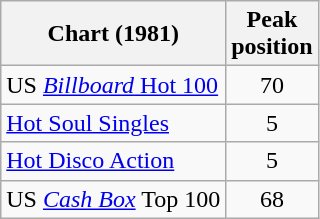<table class="wikitable sortable">
<tr>
<th>Chart (1981)</th>
<th>Peak<br>position</th>
</tr>
<tr>
<td>US <a href='#'><em>Billboard</em> Hot 100</a></td>
<td style="text-align:center;">70</td>
</tr>
<tr>
<td><a href='#'>Hot Soul Singles</a></td>
<td style="text-align:center;">5</td>
</tr>
<tr>
<td><a href='#'>Hot Disco Action</a></td>
<td style="text-align:center;">5</td>
</tr>
<tr>
<td>US <a href='#'><em>Cash Box</em></a> Top 100</td>
<td style="text-align:center;">68</td>
</tr>
</table>
